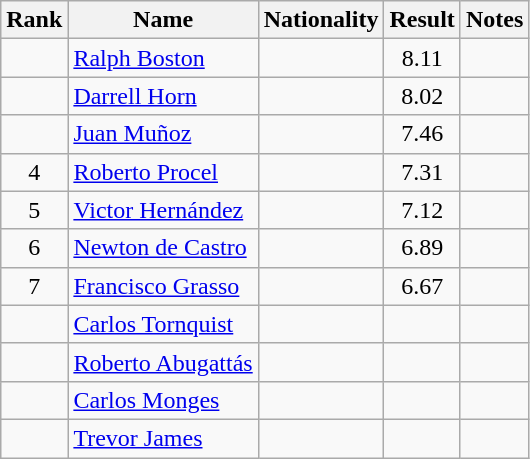<table class="wikitable sortable" style="text-align:center">
<tr>
<th>Rank</th>
<th>Name</th>
<th>Nationality</th>
<th>Result</th>
<th>Notes</th>
</tr>
<tr>
<td></td>
<td align=left><a href='#'>Ralph Boston</a></td>
<td align=left></td>
<td>8.11</td>
<td></td>
</tr>
<tr>
<td></td>
<td align=left><a href='#'>Darrell Horn</a></td>
<td align=left></td>
<td>8.02</td>
<td></td>
</tr>
<tr>
<td></td>
<td align=left><a href='#'>Juan Muñoz</a></td>
<td align=left></td>
<td>7.46</td>
<td></td>
</tr>
<tr>
<td>4</td>
<td align=left><a href='#'>Roberto Procel</a></td>
<td align=left></td>
<td>7.31</td>
<td></td>
</tr>
<tr>
<td>5</td>
<td align=left><a href='#'>Victor Hernández</a></td>
<td align=left></td>
<td>7.12</td>
<td></td>
</tr>
<tr>
<td>6</td>
<td align=left><a href='#'>Newton de Castro</a></td>
<td align=left></td>
<td>6.89</td>
<td></td>
</tr>
<tr>
<td>7</td>
<td align=left><a href='#'>Francisco Grasso</a></td>
<td align=left></td>
<td>6.67</td>
<td></td>
</tr>
<tr>
<td></td>
<td align=left><a href='#'>Carlos Tornquist</a></td>
<td align=left></td>
<td></td>
<td></td>
</tr>
<tr>
<td></td>
<td align=left><a href='#'>Roberto Abugattás</a></td>
<td align=left></td>
<td></td>
<td></td>
</tr>
<tr>
<td></td>
<td align=left><a href='#'>Carlos Monges</a></td>
<td align=left></td>
<td></td>
<td></td>
</tr>
<tr>
<td></td>
<td align=left><a href='#'>Trevor James</a></td>
<td align=left></td>
<td></td>
<td></td>
</tr>
</table>
